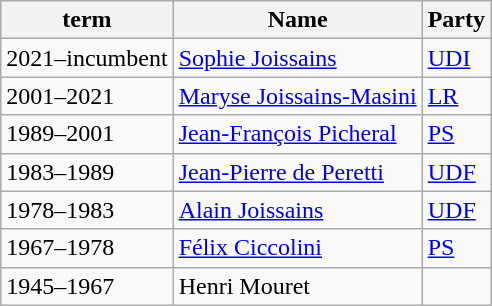<table class="wikitable">
<tr>
<th>term</th>
<th>Name</th>
<th>Party</th>
</tr>
<tr>
<td>2021–incumbent</td>
<td><a href='#'>Sophie Joissains</a></td>
<td><a href='#'>UDI</a></td>
</tr>
<tr>
<td>2001–2021</td>
<td><a href='#'>Maryse Joissains-Masini</a></td>
<td><a href='#'>LR</a></td>
</tr>
<tr>
<td>1989–2001</td>
<td><a href='#'>Jean-François Picheral</a></td>
<td><a href='#'>PS</a></td>
</tr>
<tr>
<td>1983–1989</td>
<td><a href='#'>Jean-Pierre de Peretti</a></td>
<td><a href='#'>UDF</a></td>
</tr>
<tr>
<td>1978–1983</td>
<td><a href='#'>Alain Joissains</a></td>
<td><a href='#'>UDF</a></td>
</tr>
<tr>
<td>1967–1978</td>
<td><a href='#'>Félix Ciccolini</a></td>
<td><a href='#'>PS</a></td>
</tr>
<tr>
<td>1945–1967</td>
<td>Henri Mouret</td>
<td></td>
</tr>
</table>
